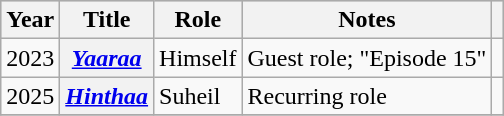<table class="wikitable sortable plainrowheaders">
<tr style="background:#ccc; text-align:center;">
<th scope="col">Year</th>
<th scope="col">Title</th>
<th scope="col">Role</th>
<th scope="col">Notes</th>
<th scope="col" class="unsortable"></th>
</tr>
<tr>
<td>2023</td>
<th scope="row"><em><a href='#'>Yaaraa</a></em></th>
<td>Himself</td>
<td>Guest role; "Episode 15"</td>
<td style="text-align: center;"></td>
</tr>
<tr>
<td>2025</td>
<th scope="row"><em><a href='#'>Hinthaa</a></em></th>
<td>Suheil</td>
<td>Recurring role</td>
<td style="text-align: center;"></td>
</tr>
<tr>
</tr>
</table>
